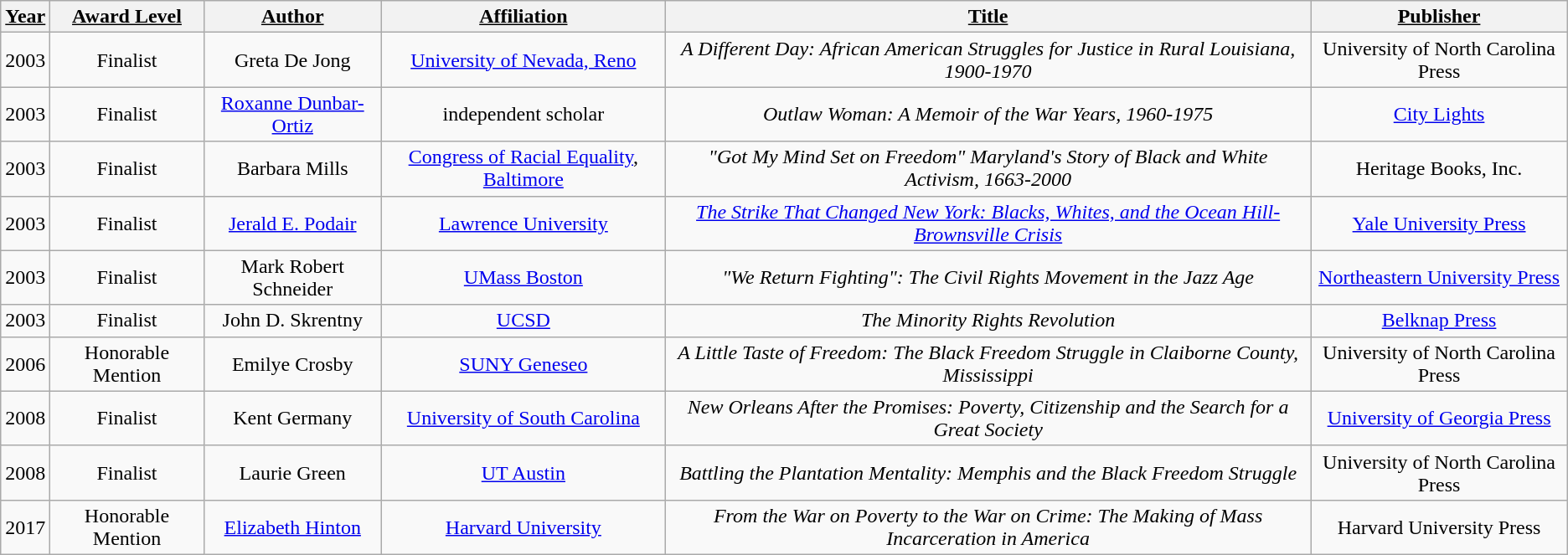<table class="wikitable" style='text-align: center;'>
<tr>
<th><u><strong>Year</strong></u></th>
<th><u><strong>Award Level</strong></u></th>
<th><u><strong>Author</strong></u></th>
<th><u><strong>Affiliation</strong></u></th>
<th><u><strong>Title</strong></u></th>
<th><u><strong>Publisher</strong></u></th>
</tr>
<tr>
<td>2003</td>
<td>Finalist</td>
<td>Greta De Jong</td>
<td><a href='#'>University of Nevada, Reno</a></td>
<td><em>A Different Day:  African American Struggles for Justice in Rural Louisiana, 1900-1970</em></td>
<td>University of North Carolina Press</td>
</tr>
<tr>
<td>2003</td>
<td>Finalist</td>
<td><a href='#'>Roxanne Dunbar-Ortiz</a></td>
<td>independent scholar</td>
<td><em>Outlaw Woman:  A Memoir of the War Years, 1960-1975</em></td>
<td><a href='#'>City Lights</a></td>
</tr>
<tr>
<td>2003</td>
<td>Finalist</td>
<td>Barbara Mills</td>
<td><a href='#'>Congress of Racial Equality</a>, <a href='#'>Baltimore</a></td>
<td><em>"Got My Mind Set on Freedom" Maryland's Story of Black and White Activism, 1663-2000</em></td>
<td>Heritage Books, Inc.</td>
</tr>
<tr>
<td>2003</td>
<td>Finalist</td>
<td><a href='#'>Jerald E. Podair</a></td>
<td><a href='#'>Lawrence University</a></td>
<td><em><a href='#'>The Strike That Changed New York: Blacks, Whites, and the Ocean Hill-Brownsville Crisis</a></em></td>
<td><a href='#'>Yale University Press</a></td>
</tr>
<tr>
<td>2003</td>
<td>Finalist</td>
<td>Mark Robert Schneider</td>
<td><a href='#'>UMass Boston</a></td>
<td><em>"We Return Fighting":  The Civil Rights Movement in the Jazz Age</em></td>
<td><a href='#'>Northeastern University Press</a></td>
</tr>
<tr>
<td>2003</td>
<td>Finalist</td>
<td>John D. Skrentny</td>
<td><a href='#'>UCSD</a></td>
<td><em>The Minority Rights Revolution</em></td>
<td><a href='#'>Belknap Press</a></td>
</tr>
<tr>
<td>2006</td>
<td>Honorable Mention</td>
<td>Emilye Crosby</td>
<td><a href='#'>SUNY Geneseo</a></td>
<td><em>A Little Taste of Freedom: The Black Freedom Struggle in Claiborne County, Mississippi</em></td>
<td>University of North Carolina Press</td>
</tr>
<tr>
<td>2008</td>
<td>Finalist</td>
<td>Kent Germany</td>
<td><a href='#'>University of South Carolina</a></td>
<td><em>New Orleans After the Promises: Poverty, Citizenship and the Search for a Great Society</em></td>
<td><a href='#'>University of Georgia Press</a></td>
</tr>
<tr>
<td>2008</td>
<td>Finalist</td>
<td>Laurie Green</td>
<td><a href='#'>UT Austin</a></td>
<td><em>Battling the Plantation Mentality: Memphis and the Black Freedom Struggle</em></td>
<td>University of North Carolina Press</td>
</tr>
<tr>
<td>2017</td>
<td>Honorable Mention</td>
<td><a href='#'>Elizabeth Hinton</a></td>
<td><a href='#'>Harvard University</a></td>
<td><em>From the War on Poverty to the War on Crime: The Making of Mass Incarceration in America</em></td>
<td>Harvard University Press</td>
</tr>
</table>
